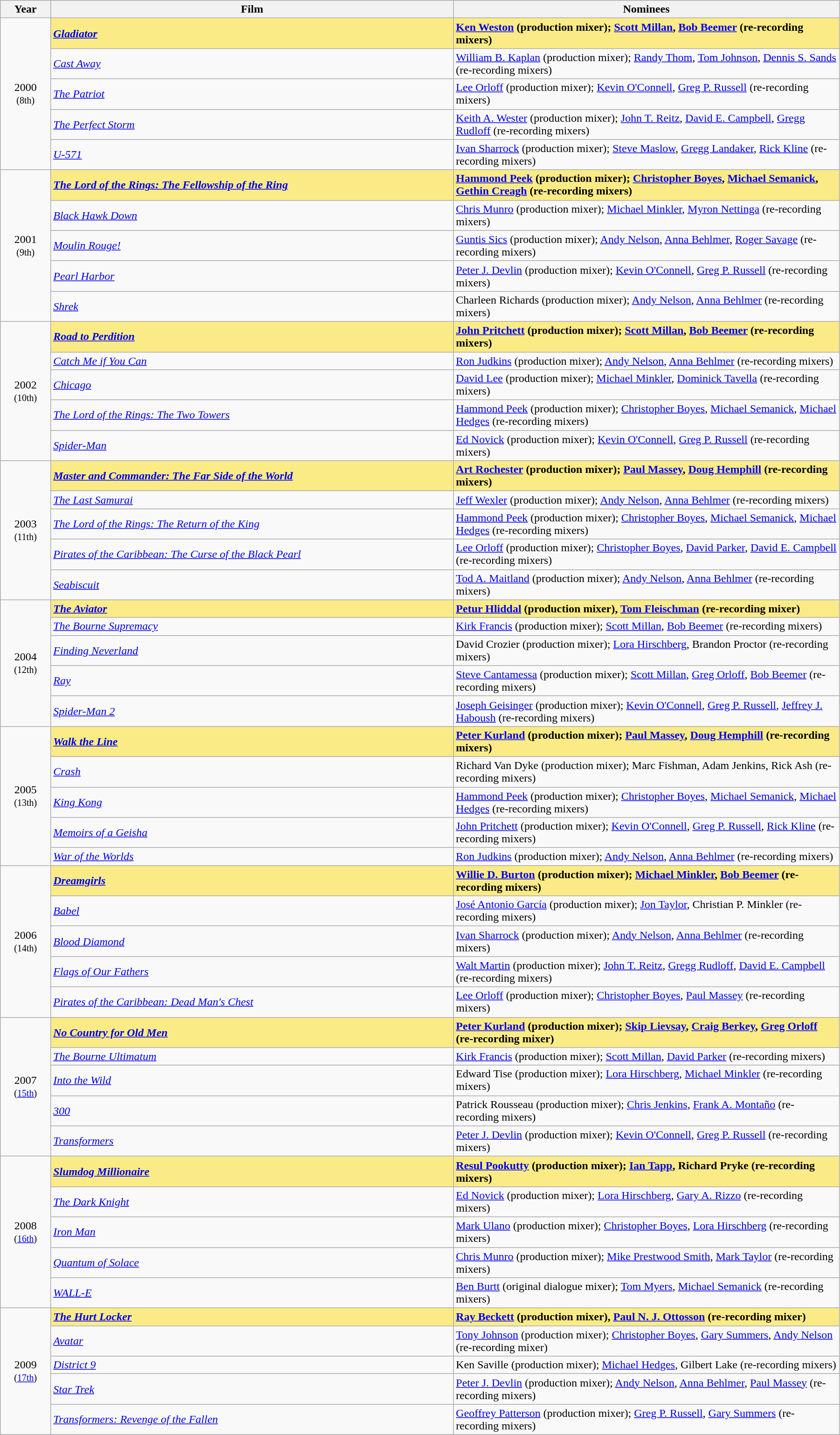<table class="wikitable" width="95%" cellpadding="5">
<tr>
<th width="6%">Year</th>
<th width="48%">Film</th>
<th width="48%">Nominees</th>
</tr>
<tr>
<td rowspan="5" style="text-align:center;">2000 <br><small>(8th)</small><br></td>
<td style="background:#FAEB86;"><strong><em><a href='#'>Gladiator</a></em></strong></td>
<td style="background:#FAEB86;"><strong><a href='#'>Ken Weston</a> (production mixer); <a href='#'>Scott Millan</a>, <a href='#'>Bob Beemer</a> (re-recording mixers)</strong></td>
</tr>
<tr>
<td><em><a href='#'>Cast Away</a></em></td>
<td><a href='#'>William B. Kaplan</a> (production mixer); <a href='#'>Randy Thom</a>, <a href='#'>Tom Johnson</a>, <a href='#'>Dennis S. Sands</a> (re-recording mixers)</td>
</tr>
<tr>
<td><em><a href='#'>The Patriot</a></em></td>
<td><a href='#'>Lee Orloff</a> (production mixer); <a href='#'>Kevin O'Connell</a>, <a href='#'>Greg P. Russell</a> (re-recording mixers)</td>
</tr>
<tr>
<td><em><a href='#'>The Perfect Storm</a></em></td>
<td><a href='#'>Keith A. Wester</a> (production mixer); <a href='#'>John T. Reitz</a>, <a href='#'>David E. Campbell</a>, <a href='#'>Gregg Rudloff</a> (re-recording mixers)</td>
</tr>
<tr>
<td><em><a href='#'>U-571</a></em></td>
<td><a href='#'>Ivan Sharrock</a> (production mixer); <a href='#'>Steve Maslow</a>, <a href='#'>Gregg Landaker</a>, <a href='#'>Rick Kline</a> (re-recording mixers)</td>
</tr>
<tr>
<td rowspan="5" style="text-align:center;">2001 <br><small>(9th)</small><br></td>
<td style="background:#FAEB86;"><strong><em><a href='#'>The Lord of the Rings: The Fellowship of the Ring</a></em></strong></td>
<td style="background:#FAEB86;"><strong><a href='#'>Hammond Peek</a> (production mixer); <a href='#'>Christopher Boyes</a>, <a href='#'>Michael Semanick</a>, <a href='#'>Gethin Creagh</a> (re-recording mixers)</strong></td>
</tr>
<tr>
<td><em><a href='#'>Black Hawk Down</a></em></td>
<td><a href='#'>Chris Munro</a> (production mixer); <a href='#'>Michael Minkler</a>, <a href='#'>Myron Nettinga</a> (re-recording mixers)</td>
</tr>
<tr>
<td><em><a href='#'>Moulin Rouge!</a></em></td>
<td><a href='#'>Guntis Sics</a> (production mixer); <a href='#'>Andy Nelson</a>, <a href='#'>Anna Behlmer</a>, <a href='#'>Roger Savage</a> (re-recording mixers)</td>
</tr>
<tr>
<td><em><a href='#'>Pearl Harbor</a></em></td>
<td><a href='#'>Peter J. Devlin</a> (production mixer); <a href='#'>Kevin O'Connell</a>, <a href='#'>Greg P. Russell</a> (re-recording mixers)</td>
</tr>
<tr>
<td><em><a href='#'>Shrek</a></em></td>
<td>Charleen Richards (production mixer); <a href='#'>Andy Nelson</a>, <a href='#'>Anna Behlmer</a> (re-recording mixers)</td>
</tr>
<tr>
<td rowspan="5" style="text-align:center;">2002 <br><small>(10th)</small><br></td>
<td style="background:#FAEB86;"><strong><em><a href='#'>Road to Perdition</a></em></strong></td>
<td style="background:#FAEB86;"><strong><a href='#'>John Pritchett</a> (production mixer); <a href='#'>Scott Millan</a>, <a href='#'>Bob Beemer</a> (re-recording mixers)</strong></td>
</tr>
<tr>
<td><em><a href='#'>Catch Me if You Can</a></em></td>
<td><a href='#'>Ron Judkins</a> (production mixer); <a href='#'>Andy Nelson</a>, <a href='#'>Anna Behlmer</a> (re-recording mixers)</td>
</tr>
<tr>
<td><em><a href='#'>Chicago</a></em></td>
<td><a href='#'>David Lee</a> (production mixer); <a href='#'>Michael Minkler</a>, <a href='#'>Dominick Tavella</a> (re-recording mixers)</td>
</tr>
<tr>
<td><em><a href='#'>The Lord of the Rings: The Two Towers</a></em></td>
<td><a href='#'>Hammond Peek</a> (production mixer); <a href='#'>Christopher Boyes</a>, <a href='#'>Michael Semanick</a>, <a href='#'>Michael Hedges</a> (re-recording mixers)</td>
</tr>
<tr>
<td><em><a href='#'>Spider-Man</a></em></td>
<td><a href='#'>Ed Novick</a> (production mixer); <a href='#'>Kevin O'Connell</a>, <a href='#'>Greg P. Russell</a> (re-recording mixers)</td>
</tr>
<tr>
<td rowspan="5" style="text-align:center;">2003 <br><small>(11th)</small><br></td>
<td style="background:#FAEB86;"><strong><em><a href='#'>Master and Commander: The Far Side of the World</a></em></strong></td>
<td style="background:#FAEB86;"><strong><a href='#'>Art Rochester</a> (production mixer); <a href='#'>Paul Massey</a>, <a href='#'>Doug Hemphill</a> (re-recording mixers)</strong></td>
</tr>
<tr>
<td><em><a href='#'>The Last Samurai</a></em></td>
<td><a href='#'>Jeff Wexler</a> (production mixer); <a href='#'>Andy Nelson</a>, <a href='#'>Anna Behlmer</a> (re-recording mixers)</td>
</tr>
<tr>
<td><em><a href='#'>The Lord of the Rings: The Return of the King</a></em></td>
<td><a href='#'>Hammond Peek</a> (production mixer); <a href='#'>Christopher Boyes</a>, <a href='#'>Michael Semanick</a>, <a href='#'>Michael Hedges</a> (re-recording mixers)</td>
</tr>
<tr>
<td><em><a href='#'>Pirates of the Caribbean: The Curse of the Black Pearl</a></em></td>
<td><a href='#'>Lee Orloff</a> (production mixer); <a href='#'>Christopher Boyes</a>, <a href='#'>David Parker</a>, <a href='#'>David E. Campbell</a> (re-recording mixers)</td>
</tr>
<tr>
<td><em><a href='#'>Seabiscuit</a></em></td>
<td><a href='#'>Tod A. Maitland</a> (production mixer); <a href='#'>Andy Nelson</a>, <a href='#'>Anna Behlmer</a> (re-recording mixers)</td>
</tr>
<tr>
<td rowspan="5" style="text-align:center;">2004 <br><small>(12th)</small><br></td>
<td style="background:#FAEB86;"><strong><em><a href='#'>The Aviator</a></em></strong></td>
<td style="background:#FAEB86;"><strong><a href='#'>Petur Hliddal</a> (production mixer), <a href='#'>Tom Fleischman</a> (re-recording mixer)</strong></td>
</tr>
<tr>
<td><em><a href='#'>The Bourne Supremacy</a></em></td>
<td><a href='#'>Kirk Francis</a> (production mixer); <a href='#'>Scott Millan</a>, <a href='#'>Bob Beemer</a> (re-recording mixers)</td>
</tr>
<tr>
<td><em><a href='#'>Finding Neverland</a></em></td>
<td>David Crozier (production mixer); <a href='#'>Lora Hirschberg</a>, Brandon Proctor (re-recording mixers)</td>
</tr>
<tr>
<td><em><a href='#'>Ray</a></em></td>
<td><a href='#'>Steve Cantamessa</a> (production mixer); <a href='#'>Scott Millan</a>, <a href='#'>Greg Orloff</a>, <a href='#'>Bob Beemer</a> (re-recording mixers)</td>
</tr>
<tr>
<td><em><a href='#'>Spider-Man 2</a></em></td>
<td><a href='#'>Joseph Geisinger</a> (production mixer); <a href='#'>Kevin O'Connell</a>, <a href='#'>Greg P. Russell</a>, <a href='#'>Jeffrey J. Haboush</a> (re-recording mixers)</td>
</tr>
<tr>
<td rowspan="5" style="text-align:center;">2005 <br><small>(13th)</small><br></td>
<td style="background:#FAEB86;"><strong><em><a href='#'>Walk the Line</a></em></strong></td>
<td style="background:#FAEB86;"><strong><a href='#'>Peter Kurland</a> (production mixer); <a href='#'>Paul Massey</a>, <a href='#'>Doug Hemphill</a> (re-recording mixers)</strong></td>
</tr>
<tr>
<td><em><a href='#'>Crash</a></em></td>
<td>Richard Van Dyke (production mixer); Marc Fishman, Adam Jenkins, Rick Ash (re-recording mixers)</td>
</tr>
<tr>
<td><em><a href='#'>King Kong</a></em></td>
<td><a href='#'>Hammond Peek</a> (production mixer); <a href='#'>Christopher Boyes</a>, <a href='#'>Michael Semanick</a>, <a href='#'>Michael Hedges</a> (re-recording mixers)</td>
</tr>
<tr>
<td><em><a href='#'>Memoirs of a Geisha</a></em></td>
<td><a href='#'>John Pritchett</a> (production mixer); <a href='#'>Kevin O'Connell</a>, <a href='#'>Greg P. Russell</a>, <a href='#'>Rick Kline</a> (re-recording mixers)</td>
</tr>
<tr>
<td><em><a href='#'>War of the Worlds</a></em></td>
<td><a href='#'>Ron Judkins</a> (production mixer); <a href='#'>Andy Nelson</a>, <a href='#'>Anna Behlmer</a> (re-recording mixers)</td>
</tr>
<tr>
<td rowspan="5" style="text-align:center;">2006 <br><small>(14th)</small><br></td>
<td style="background:#FAEB86;"><strong><em><a href='#'>Dreamgirls</a></em></strong></td>
<td style="background:#FAEB86;"><strong><a href='#'>Willie D. Burton</a> (production mixer); <a href='#'>Michael Minkler</a>, <a href='#'>Bob Beemer</a> (re-recording mixers)</strong></td>
</tr>
<tr>
<td><em><a href='#'>Babel</a></em></td>
<td><a href='#'>José Antonio García</a> (production mixer); <a href='#'>Jon Taylor</a>, Christian P. Minkler (re-recording mixers)</td>
</tr>
<tr>
<td><em><a href='#'>Blood Diamond</a></em></td>
<td><a href='#'>Ivan Sharrock</a> (production mixer); <a href='#'>Andy Nelson</a>, <a href='#'>Anna Behlmer</a> (re-recording mixers)</td>
</tr>
<tr>
<td><em><a href='#'>Flags of Our Fathers</a></em></td>
<td><a href='#'>Walt Martin</a> (production mixer); <a href='#'>John T. Reitz</a>, <a href='#'>Gregg Rudloff</a>, <a href='#'>David E. Campbell</a> (re-recording mixers)</td>
</tr>
<tr>
<td><em><a href='#'>Pirates of the Caribbean: Dead Man's Chest</a></em></td>
<td><a href='#'>Lee Orloff</a> (production mixer); <a href='#'>Christopher Boyes</a>, <a href='#'>Paul Massey</a> (re-recording mixers)</td>
</tr>
<tr>
<td rowspan="5" style="text-align:center;">2007 <br><small>(<a href='#'>15th</a>)</small><br></td>
<td style="background:#FAEB86;"><strong><em><a href='#'>No Country for Old Men</a></em></strong></td>
<td style="background:#FAEB86;"><strong><a href='#'>Peter Kurland</a> (production mixer); <a href='#'>Skip Lievsay</a>, <a href='#'>Craig Berkey</a>, <a href='#'>Greg Orloff</a> (re-recording mixer)</strong></td>
</tr>
<tr>
<td><em><a href='#'>The Bourne Ultimatum</a></em></td>
<td><a href='#'>Kirk Francis</a> (production mixer); <a href='#'>Scott Millan</a>, <a href='#'>David Parker</a> (re-recording mixers)</td>
</tr>
<tr>
<td><em><a href='#'>Into the Wild</a></em></td>
<td>Edward Tise (production mixer); <a href='#'>Lora Hirschberg</a>, <a href='#'>Michael Minkler</a> (re-recording mixers)</td>
</tr>
<tr>
<td><em><a href='#'>300</a></em></td>
<td>Patrick Rousseau (production mixer); <a href='#'>Chris Jenkins</a>, <a href='#'>Frank A. Montaño</a> (re-recording mixers)</td>
</tr>
<tr>
<td><em><a href='#'>Transformers</a></em></td>
<td><a href='#'>Peter J. Devlin</a> (production mixer); <a href='#'>Kevin O'Connell</a>, <a href='#'>Greg P. Russell</a> (re-recording mixers)</td>
</tr>
<tr>
<td rowspan="5" style="text-align:center;">2008 <br><small>(<a href='#'>16th</a>)</small><br></td>
<td style="background:#FAEB86;"><strong><em><a href='#'>Slumdog Millionaire</a></em></strong></td>
<td style="background:#FAEB86;"><strong><a href='#'>Resul Pookutty</a> (production mixer); <a href='#'>Ian Tapp</a>, Richard Pryke (re-recording mixers)</strong></td>
</tr>
<tr>
<td><em><a href='#'>The Dark Knight</a></em></td>
<td><a href='#'>Ed Novick</a> (production mixer); <a href='#'>Lora Hirschberg</a>, <a href='#'>Gary A. Rizzo</a> (re-recording mixers)</td>
</tr>
<tr>
<td><em><a href='#'>Iron Man</a></em></td>
<td><a href='#'>Mark Ulano</a> (production mixer); <a href='#'>Christopher Boyes</a>, <a href='#'>Lora Hirschberg</a> (re-recording mixers)</td>
</tr>
<tr>
<td><em><a href='#'>Quantum of Solace</a></em></td>
<td><a href='#'>Chris Munro</a> (production mixer); <a href='#'>Mike Prestwood Smith</a>, <a href='#'>Mark Taylor</a> (re-recording mixers)</td>
</tr>
<tr>
<td><em><a href='#'>WALL-E</a></em></td>
<td><a href='#'>Ben Burtt</a> (original dialogue mixer); <a href='#'>Tom Myers</a>, <a href='#'>Michael Semanick</a> (re-recording mixers)</td>
</tr>
<tr>
<td rowspan="5" style="text-align:center;">2009 <br><small>(<a href='#'>17th</a>)</small><br></td>
<td style="background:#FAEB86;"><strong><em><a href='#'>The Hurt Locker</a></em></strong></td>
<td style="background:#FAEB86;"><strong><a href='#'>Ray Beckett</a> (production mixer), <a href='#'>Paul N. J. Ottosson</a> (re-recording mixer)</strong></td>
</tr>
<tr>
<td><em><a href='#'>Avatar</a></em></td>
<td><a href='#'>Tony Johnson</a> (production mixer); <a href='#'>Christopher Boyes</a>, <a href='#'>Gary Summers</a>, <a href='#'>Andy Nelson</a> (re-recording mixer)</td>
</tr>
<tr>
<td><em><a href='#'>District 9</a></em></td>
<td>Ken Saville (production mixer); <a href='#'>Michael Hedges</a>, Gilbert Lake (re-recording mixers)</td>
</tr>
<tr>
<td><em><a href='#'>Star Trek</a></em></td>
<td><a href='#'>Peter J. Devlin</a> (production mixer); <a href='#'>Andy Nelson</a>, <a href='#'>Anna Behlmer</a>, <a href='#'>Paul Massey</a> (re-recording mixers)</td>
</tr>
<tr>
<td><em><a href='#'>Transformers: Revenge of the Fallen</a></em></td>
<td><a href='#'>Geoffrey Patterson</a> (production mixer); <a href='#'>Greg P. Russell</a>, <a href='#'>Gary Summers</a> (re-recording mixers)</td>
</tr>
</table>
